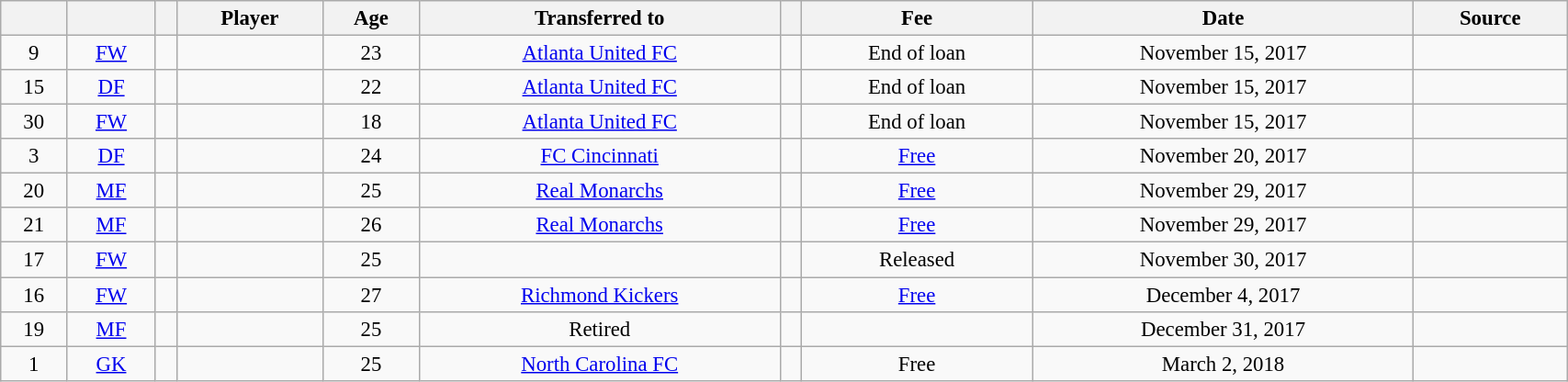<table class="wikitable sortable" style="width:90%; text-align:center; font-size:95%; text-align:left;">
<tr>
<th></th>
<th></th>
<th></th>
<th>Player</th>
<th>Age</th>
<th>Transferred to</th>
<th></th>
<th>Fee</th>
<th>Date</th>
<th class="unsortable">Source</th>
</tr>
<tr align=center>
<td>9</td>
<td><a href='#'>FW</a></td>
<td></td>
<td></td>
<td>23</td>
<td><a href='#'>Atlanta United FC</a></td>
<td></td>
<td>End of loan</td>
<td>November 15, 2017</td>
<td></td>
</tr>
<tr align=center>
<td>15</td>
<td><a href='#'>DF</a></td>
<td></td>
<td></td>
<td>22</td>
<td><a href='#'>Atlanta United FC</a></td>
<td></td>
<td>End of loan</td>
<td>November 15, 2017</td>
<td></td>
</tr>
<tr align=center>
<td>30</td>
<td><a href='#'>FW</a></td>
<td></td>
<td></td>
<td>18</td>
<td><a href='#'>Atlanta United FC</a></td>
<td></td>
<td>End of loan</td>
<td>November 15, 2017</td>
<td></td>
</tr>
<tr align=center>
<td>3</td>
<td><a href='#'>DF</a></td>
<td></td>
<td></td>
<td>24</td>
<td><a href='#'>FC Cincinnati</a></td>
<td></td>
<td><a href='#'>Free</a></td>
<td>November 20, 2017</td>
<td></td>
</tr>
<tr align=center>
<td>20</td>
<td><a href='#'>MF</a></td>
<td></td>
<td></td>
<td>25</td>
<td><a href='#'>Real Monarchs</a></td>
<td></td>
<td><a href='#'>Free</a></td>
<td>November 29, 2017</td>
<td></td>
</tr>
<tr align=center>
<td>21</td>
<td><a href='#'>MF</a></td>
<td></td>
<td></td>
<td>26</td>
<td><a href='#'>Real Monarchs</a></td>
<td></td>
<td><a href='#'>Free</a></td>
<td>November 29, 2017</td>
<td></td>
</tr>
<tr align=center>
<td>17</td>
<td><a href='#'>FW</a></td>
<td></td>
<td></td>
<td>25</td>
<td></td>
<td></td>
<td>Released</td>
<td>November 30, 2017</td>
<td></td>
</tr>
<tr align=center>
<td>16</td>
<td><a href='#'>FW</a></td>
<td></td>
<td></td>
<td>27</td>
<td><a href='#'>Richmond Kickers</a></td>
<td></td>
<td><a href='#'>Free</a></td>
<td>December 4, 2017</td>
<td></td>
</tr>
<tr align=center>
<td>19</td>
<td><a href='#'>MF</a></td>
<td></td>
<td></td>
<td>25</td>
<td>Retired</td>
<td></td>
<td></td>
<td>December 31, 2017</td>
<td></td>
</tr>
<tr align=center>
<td>1</td>
<td><a href='#'>GK</a></td>
<td></td>
<td></td>
<td>25</td>
<td><a href='#'>North Carolina FC</a></td>
<td></td>
<td>Free</td>
<td>March 2, 2018</td>
<td></td>
</tr>
</table>
